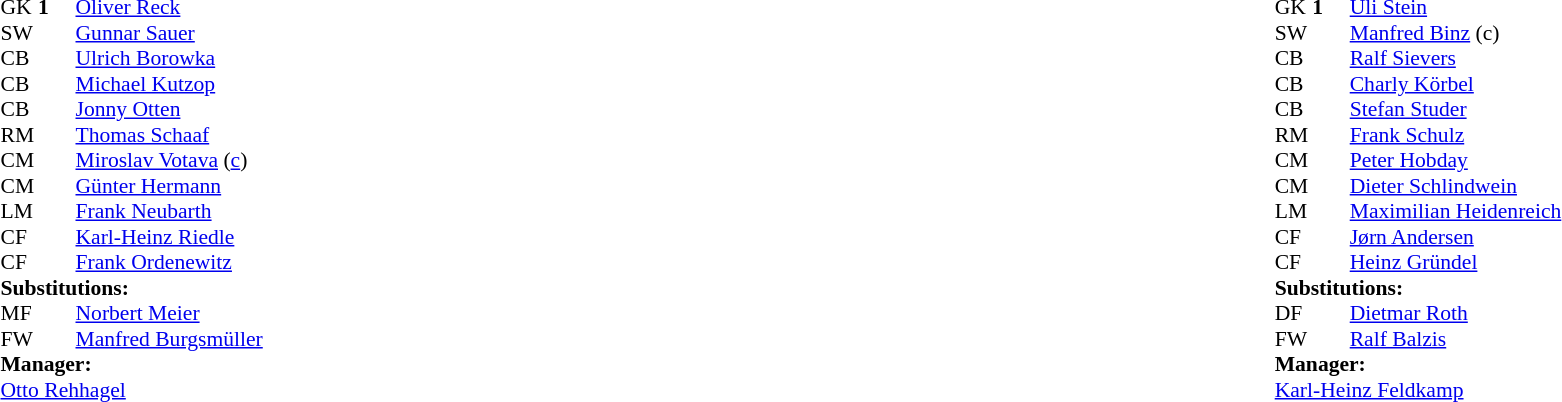<table width="100%">
<tr>
<td valign="top" width="40%"><br><table style="font-size:90%" cellspacing="0" cellpadding="0">
<tr>
<th width=25></th>
<th width=25></th>
</tr>
<tr>
<td>GK</td>
<td><strong>1</strong></td>
<td> <a href='#'>Oliver Reck</a></td>
</tr>
<tr>
<td>SW</td>
<td></td>
<td> <a href='#'>Gunnar Sauer</a></td>
</tr>
<tr>
<td>CB</td>
<td></td>
<td> <a href='#'>Ulrich Borowka</a></td>
</tr>
<tr>
<td>CB</td>
<td></td>
<td> <a href='#'>Michael Kutzop</a></td>
</tr>
<tr>
<td>CB</td>
<td></td>
<td> <a href='#'>Jonny Otten</a></td>
<td></td>
<td></td>
</tr>
<tr>
<td>RM</td>
<td></td>
<td> <a href='#'>Thomas Schaaf</a></td>
</tr>
<tr>
<td>CM</td>
<td></td>
<td> <a href='#'>Miroslav Votava</a> (<a href='#'>c</a>)</td>
</tr>
<tr>
<td>CM</td>
<td></td>
<td> <a href='#'>Günter Hermann</a></td>
</tr>
<tr>
<td>LM</td>
<td></td>
<td> <a href='#'>Frank Neubarth</a></td>
</tr>
<tr>
<td>CF</td>
<td></td>
<td> <a href='#'>Karl-Heinz Riedle</a></td>
</tr>
<tr>
<td>CF</td>
<td></td>
<td> <a href='#'>Frank Ordenewitz</a></td>
<td></td>
<td></td>
</tr>
<tr>
<td colspan=3><strong>Substitutions:</strong></td>
</tr>
<tr>
<td>MF</td>
<td></td>
<td> <a href='#'>Norbert Meier</a></td>
<td></td>
<td></td>
</tr>
<tr>
<td>FW</td>
<td></td>
<td> <a href='#'>Manfred Burgsmüller</a></td>
<td></td>
<td></td>
</tr>
<tr>
<td colspan=3><strong>Manager:</strong></td>
</tr>
<tr>
<td colspan=3> <a href='#'>Otto Rehhagel</a></td>
</tr>
</table>
</td>
<td valign="top"></td>
<td valign="top" width="50%"><br><table style="font-size:90%; margin:auto" cellspacing="0" cellpadding="0">
<tr>
<th width=25></th>
<th width=25></th>
</tr>
<tr>
<td>GK</td>
<td><strong>1</strong></td>
<td> <a href='#'>Uli Stein</a></td>
</tr>
<tr>
<td>SW</td>
<td></td>
<td> <a href='#'>Manfred Binz</a> (c)</td>
</tr>
<tr>
<td>CB</td>
<td></td>
<td> <a href='#'>Ralf Sievers</a></td>
</tr>
<tr>
<td>CB</td>
<td></td>
<td> <a href='#'>Charly Körbel</a></td>
</tr>
<tr>
<td>CB</td>
<td></td>
<td> <a href='#'>Stefan Studer</a></td>
</tr>
<tr>
<td>RM</td>
<td></td>
<td> <a href='#'>Frank Schulz</a></td>
</tr>
<tr>
<td>CM</td>
<td></td>
<td> <a href='#'>Peter Hobday</a></td>
<td></td>
<td></td>
</tr>
<tr>
<td>CM</td>
<td></td>
<td> <a href='#'>Dieter Schlindwein</a></td>
</tr>
<tr>
<td>LM</td>
<td></td>
<td> <a href='#'>Maximilian Heidenreich</a></td>
<td></td>
<td></td>
</tr>
<tr>
<td>CF</td>
<td></td>
<td> <a href='#'>Jørn Andersen</a></td>
</tr>
<tr>
<td>CF</td>
<td></td>
<td> <a href='#'>Heinz Gründel</a></td>
</tr>
<tr>
<td colspan=3><strong>Substitutions:</strong></td>
</tr>
<tr>
<td>DF</td>
<td></td>
<td> <a href='#'>Dietmar Roth</a></td>
<td></td>
<td></td>
</tr>
<tr>
<td>FW</td>
<td></td>
<td> <a href='#'>Ralf Balzis</a></td>
<td></td>
<td></td>
</tr>
<tr>
<td colspan=3><strong>Manager:</strong></td>
</tr>
<tr>
<td colspan=3> <a href='#'>Karl-Heinz Feldkamp</a></td>
</tr>
</table>
</td>
</tr>
</table>
